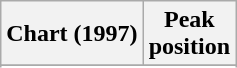<table class="wikitable sortable">
<tr>
<th align="left">Chart (1997)</th>
<th align="center">Peak<br>position</th>
</tr>
<tr>
</tr>
<tr>
</tr>
<tr>
</tr>
</table>
